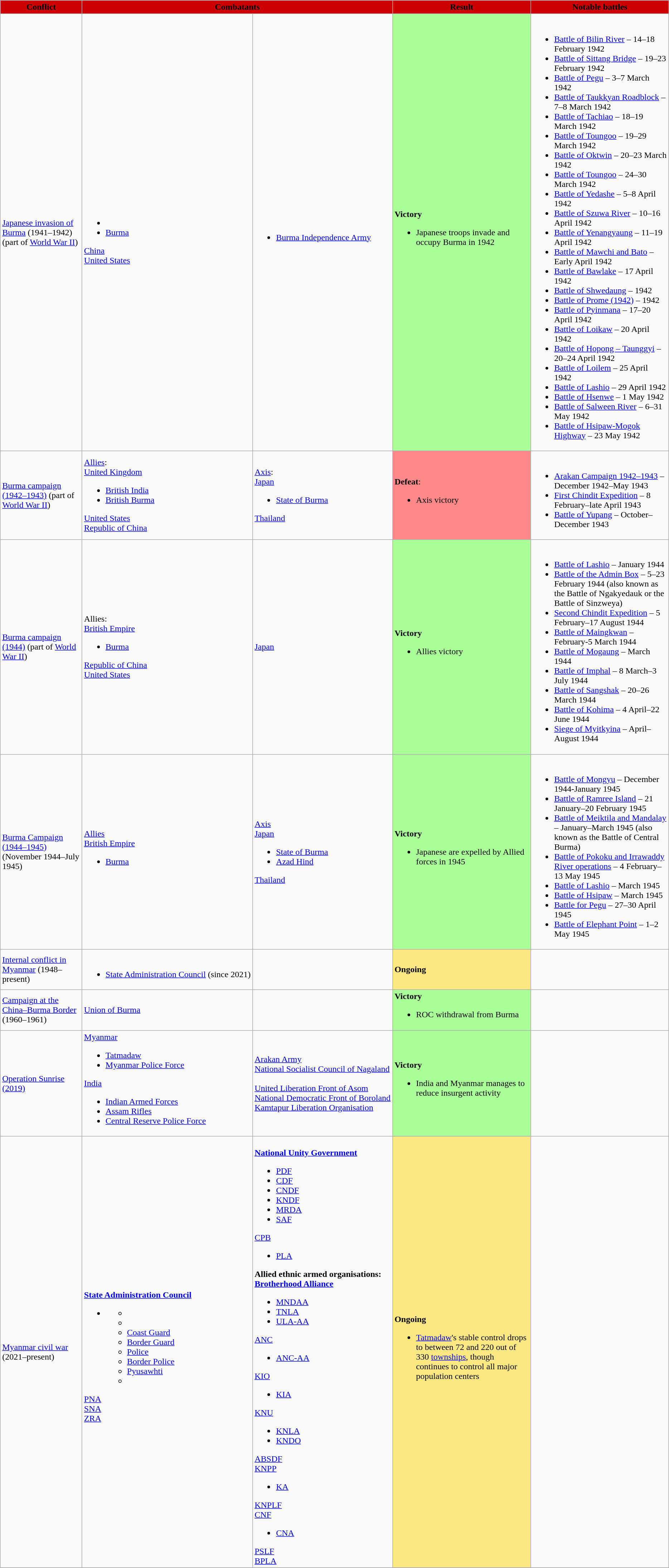<table class="wikitable">
<tr>
<th style="background:#CC0000" width="145"><span>Conflict</span></th>
<th style="background:#CC0000" width="290" colspan="2"><span>Combatants</span></th>
<th style="background:#CC0000" width="250"><span>Result</span></th>
<th style="background:#CC0000" width="250"><span>Notable battles</span></th>
</tr>
<tr>
<td><a href='#'>Japanese invasion of Burma</a> (1941–1942) (part of <a href='#'>World War II</a>)</td>
<td><br><ul><li></li><li> <a href='#'>Burma</a></li></ul> <a href='#'>China</a><br> <a href='#'>United States</a></td>
<td><br><ul><li> <a href='#'>Burma Independence Army</a></li></ul></td>
<td style="background:#AF9"><strong>Victory</strong><br><ul><li>Japanese troops invade and occupy Burma in 1942</li></ul></td>
<td><br><ul><li><a href='#'>Battle of Bilin River</a> – 14–18 February 1942</li><li><a href='#'>Battle of Sittang Bridge</a> – 19–23 February 1942</li><li><a href='#'>Battle of Pegu</a> – 3–7 March 1942</li><li><a href='#'>Battle of Taukkyan Roadblock</a> – 7–8 March 1942</li><li><a href='#'>Battle of Tachiao</a> – 18–19 March 1942</li><li><a href='#'>Battle of Toungoo</a> – 19–29 March 1942</li><li><a href='#'>Battle of Oktwin</a> – 20–23 March 1942</li><li><a href='#'>Battle of Toungoo</a> – 24–30 March 1942</li><li><a href='#'>Battle of Yedashe</a> – 5–8 April 1942</li><li><a href='#'>Battle of Szuwa River</a> – 10–16 April 1942</li><li><a href='#'>Battle of Yenangyaung</a> – 11–19 April 1942</li><li><a href='#'>Battle of Mawchi and Bato</a> – Early April 1942</li><li><a href='#'>Battle of Bawlake</a> – 17 April 1942</li><li><a href='#'>Battle of Shwedaung</a> – 1942</li><li><a href='#'>Battle of Prome (1942)</a> – 1942</li><li><a href='#'>Battle of Pyinmana</a> – 17–20 April 1942</li><li><a href='#'>Battle of Loikaw</a> – 20 April 1942</li><li><a href='#'>Battle of Hopong – Taunggyi</a> – 20–24 April 1942</li><li><a href='#'>Battle of Loilem</a> – 25 April 1942</li><li><a href='#'>Battle of Lashio</a> – 29 April 1942</li><li><a href='#'>Battle of Hsenwe</a> – 1 May 1942</li><li><a href='#'>Battle of Salween River</a> – 6–31 May 1942</li><li><a href='#'>Battle of Hsipaw-Mogok Highway</a> – 23 May 1942</li></ul></td>
</tr>
<tr>
<td><a href='#'>Burma campaign (1942–1943)</a> (part of <a href='#'>World War II</a>)</td>
<td><a href='#'>Allies</a>:<br> <a href='#'>United Kingdom</a><ul><li> <a href='#'>British India</a></li><li> <a href='#'>British Burma</a></li></ul> <a href='#'>United States</a><br> <a href='#'>Republic of China</a></td>
<td><a href='#'>Axis</a>:<br> <a href='#'>Japan</a><ul><li> <a href='#'>State of Burma</a></li></ul> <a href='#'>Thailand</a></td>
<td style="background:#F88"><strong>Defeat</strong>:<br><ul><li>Axis victory</li></ul></td>
<td><br><ul><li><a href='#'>Arakan Campaign 1942–1943</a> – December 1942–May 1943</li><li><a href='#'>First Chindit Expedition</a> – 8 February–late April 1943</li><li><a href='#'>Battle of Yupang</a> – October–December 1943</li></ul></td>
</tr>
<tr>
<td><a href='#'>Burma campaign (1944)</a> (part of <a href='#'>World War II</a>)</td>
<td>Allies:<br> <a href='#'>British Empire</a><ul><li> <a href='#'>Burma</a></li></ul> <a href='#'>Republic of China</a><br> <a href='#'>United States</a></td>
<td> <a href='#'>Japan</a></td>
<td style="background:#AF9"><strong>Victory</strong><br><ul><li>Allies victory</li></ul></td>
<td><br><ul><li><a href='#'>Battle of Lashio</a> – January 1944</li><li><a href='#'>Battle of the Admin Box</a> – 5–23 February 1944 (also known as the Battle of Ngakyedauk or the Battle of Sinzweya)</li><li><a href='#'>Second Chindit Expedition</a> – 5 February–17 August 1944</li><li><a href='#'>Battle of Maingkwan</a> – February-5 March 1944</li><li><a href='#'>Battle of Mogaung</a> – March 1944</li><li><a href='#'>Battle of Imphal</a> – 8 March–3 July 1944</li><li><a href='#'>Battle of Sangshak</a> – 20–26 March 1944</li><li><a href='#'>Battle of Kohima</a> – 4 April–22 June 1944</li><li><a href='#'>Siege of Myitkyina</a> – April–August 1944</li></ul></td>
</tr>
<tr>
<td><a href='#'>Burma Campaign (1944–1945)</a> (November 1944–July 1945)</td>
<td><a href='#'>Allies</a><br> <a href='#'>British Empire</a><ul><li> <a href='#'>Burma</a></li></ul></td>
<td><a href='#'>Axis</a><br> <a href='#'>Japan</a><ul><li> <a href='#'>State of Burma</a></li><li> <a href='#'>Azad Hind</a></li></ul> <a href='#'>Thailand</a></td>
<td style="background:#AF9"><strong>Victory</strong><br><ul><li>Japanese are expelled by Allied forces in 1945</li></ul></td>
<td><br><ul><li><a href='#'>Battle of Mongyu</a> – December 1944-January 1945</li><li><a href='#'>Battle of Ramree Island</a> – 21 January–20 February 1945</li><li><a href='#'>Battle of Meiktila and Mandalay</a> – January–March 1945 (also known as the Battle of Central Burma)</li><li><a href='#'>Battle of Pokoku and Irrawaddy River operations</a> – 4 February–13 May 1945</li><li><a href='#'>Battle of Lashio</a> – March 1945</li><li><a href='#'>Battle of Hsipaw</a> – March 1945</li><li><a href='#'>Battle for Pegu</a> – 27–30 April 1945</li><li><a href='#'>Battle of Elephant Point</a> – 1–2 May 1945</li></ul></td>
</tr>
<tr>
<td><a href='#'>Internal conflict in Myanmar</a> (1948–present)</td>
<td><br><ul><li> <a href='#'>State Administration Council</a> (since 2021)</li></ul></td>
<td></td>
<td style="background:#FCE883"><strong>Ongoing</strong></td>
<td></td>
</tr>
<tr>
<td><a href='#'>Campaign at the China–Burma Border</a> (1960–1961)</td>
<td> <a href='#'>Union of Burma</a><br></td>
<td></td>
<td style="background:#AF9"><strong>Victory</strong><br><ul><li>ROC withdrawal from Burma</li></ul></td>
<td></td>
</tr>
<tr>
<td><a href='#'>Operation Sunrise (2019)</a></td>
<td> <a href='#'>Myanmar</a><br><ul><li> <a href='#'>Tatmadaw</a></li><li> <a href='#'>Myanmar Police Force</a></li></ul> <a href='#'>India</a><ul><li> <a href='#'>Indian Armed Forces</a></li><li> <a href='#'>Assam Rifles</a></li><li><a href='#'>Central Reserve Police Force</a></li></ul></td>
<td> <a href='#'>Arakan Army</a><br>  <a href='#'>National Socialist Council of Nagaland</a><br><br> <a href='#'>United Liberation Front of Asom</a>
<br> <a href='#'>National Democratic Front of Boroland</a>
<br> <a href='#'>Kamtapur Liberation Organisation</a></td>
<td style="background:#AF9"><strong>Victory</strong><br><ul><li>India and Myanmar manages to reduce insurgent activity</li></ul></td>
<td></td>
</tr>
<tr>
<td><a href='#'>Myanmar civil war</a> (2021–present)</td>
<td {{plainlist><br> <strong><a href='#'>State Administration Council</a></strong><ul><li><ul><li></li><li></li><li> <a href='#'>Coast Guard</a></li><li> <a href='#'>Border Guard</a></li><li> <a href='#'>Police</a></li><li> <a href='#'>Border Police</a></li><li> <a href='#'>Pyusawhti</a></li><li></li></ul></li></ul> <a href='#'>PNA</a><br> <a href='#'>SNA</a><br> <a href='#'>ZRA</a></td>
<td {{plainlist><br> <strong><a href='#'>National Unity Government</a></strong><ul><li> <a href='#'>PDF</a></li><li> <a href='#'>CDF</a></li><li> <a href='#'>CNDF</a></li><li> <a href='#'>KNDF</a></li><li> <a href='#'>MRDA</a></li><li> <a href='#'>SAF</a></li></ul> <a href='#'>CPB</a><ul><li> <a href='#'>PLA</a></li></ul><strong>Allied ethnic armed organisations:</strong><br>
<strong><a href='#'>Brotherhood Alliance</a></strong><ul><li> <a href='#'>MNDAA</a></li><li> <a href='#'>TNLA</a></li><li> <a href='#'>ULA-AA</a></li></ul> <a href='#'>ANC</a><ul><li> <a href='#'>ANC-AA</a></li></ul> <a href='#'>KIO</a><ul><li> <a href='#'>KIA</a></li></ul> <a href='#'>KNU</a><ul><li> <a href='#'>KNLA</a></li><li> <a href='#'>KNDO</a></li></ul> <a href='#'>ABSDF</a><br>
 <a href='#'>KNPP</a><ul><li> <a href='#'>KA</a></li></ul> <a href='#'>KNPLF</a><br> <a href='#'>CNF</a><ul><li> <a href='#'>CNA</a></li></ul> <a href='#'>PSLF</a><br> <a href='#'>BPLA</a></td>
<td style="background:#FCE883"><strong>Ongoing</strong><br><ul><li><a href='#'>Tatmadaw</a>'s stable control drops to between 72 and 220 out of 330 <a href='#'>townships</a>, though continues to control all major population centers</li></ul></td>
<td></td>
</tr>
<tr>
</tr>
</table>
